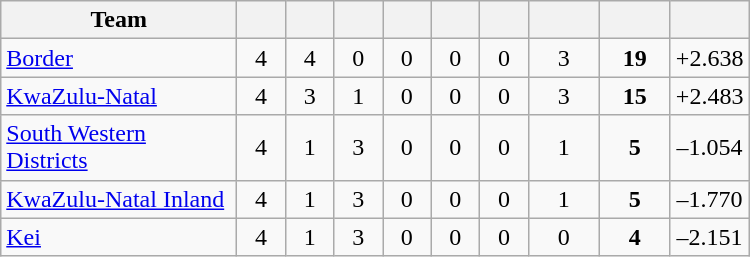<table class="wikitable" style="text-align:center">
<tr>
<th width="150">Team</th>
<th width="25"></th>
<th width="25"></th>
<th width="25"></th>
<th width="25"></th>
<th width="25"></th>
<th width="25"></th>
<th width="40"></th>
<th width="40"></th>
<th width="45"></th>
</tr>
<tr>
<td style="text-align:left"><a href='#'>Border</a></td>
<td>4</td>
<td>4</td>
<td>0</td>
<td>0</td>
<td>0</td>
<td>0</td>
<td>3</td>
<td><strong>19</strong></td>
<td>+2.638</td>
</tr>
<tr>
<td style="text-align:left"><a href='#'>KwaZulu-Natal</a></td>
<td>4</td>
<td>3</td>
<td>1</td>
<td>0</td>
<td>0</td>
<td>0</td>
<td>3</td>
<td><strong>15</strong></td>
<td>+2.483</td>
</tr>
<tr>
<td style="text-align:left"><a href='#'>South Western Districts</a></td>
<td>4</td>
<td>1</td>
<td>3</td>
<td>0</td>
<td>0</td>
<td>0</td>
<td>1</td>
<td><strong>5</strong></td>
<td>–1.054</td>
</tr>
<tr>
<td style="text-align:left"><a href='#'>KwaZulu-Natal Inland</a></td>
<td>4</td>
<td>1</td>
<td>3</td>
<td>0</td>
<td>0</td>
<td>0</td>
<td>1</td>
<td><strong>5</strong></td>
<td>–1.770</td>
</tr>
<tr>
<td style="text-align:left"><a href='#'>Kei</a></td>
<td>4</td>
<td>1</td>
<td>3</td>
<td>0</td>
<td>0</td>
<td>0</td>
<td>0</td>
<td><strong>4</strong></td>
<td>–2.151</td>
</tr>
</table>
